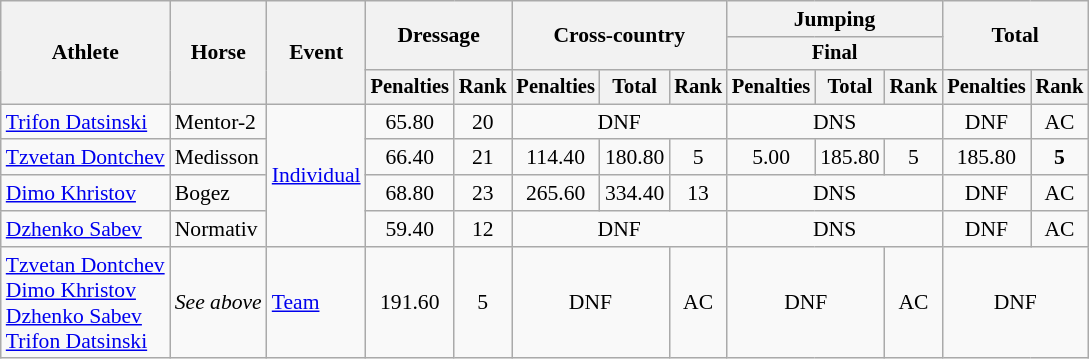<table class=wikitable style="font-size:90%">
<tr>
<th rowspan="3">Athlete</th>
<th rowspan="3">Horse</th>
<th rowspan="3">Event</th>
<th colspan="2" rowspan="2">Dressage</th>
<th colspan="3" rowspan="2">Cross-country</th>
<th colspan="3">Jumping</th>
<th colspan="2" rowspan="2">Total</th>
</tr>
<tr style="font-size:95%">
<th colspan="3">Final</th>
</tr>
<tr style="font-size:95%">
<th>Penalties</th>
<th>Rank</th>
<th>Penalties</th>
<th>Total</th>
<th>Rank</th>
<th>Penalties</th>
<th>Total</th>
<th>Rank</th>
<th>Penalties</th>
<th>Rank</th>
</tr>
<tr align=center>
<td align=left><a href='#'>Trifon Datsinski</a></td>
<td align=left>Mentor-2</td>
<td align=left rowspan=4><a href='#'>Individual</a></td>
<td>65.80</td>
<td>20</td>
<td colspan=3>DNF</td>
<td colspan=3>DNS</td>
<td colspan=1>DNF</td>
<td>AC</td>
</tr>
<tr align=center>
<td align=left><a href='#'>Tzvetan Dontchev</a></td>
<td align=left>Medisson</td>
<td>66.40</td>
<td>21</td>
<td>114.40</td>
<td>180.80</td>
<td>5</td>
<td>5.00</td>
<td>185.80</td>
<td>5</td>
<td>185.80</td>
<td><strong>5</strong></td>
</tr>
<tr align=center>
<td align=left><a href='#'>Dimo Khristov</a></td>
<td align=left>Bogez</td>
<td>68.80</td>
<td>23</td>
<td>265.60</td>
<td>334.40</td>
<td>13</td>
<td colspan=3>DNS</td>
<td colspan=1>DNF</td>
<td>AC</td>
</tr>
<tr align=center>
<td align=left><a href='#'>Dzhenko Sabev</a></td>
<td align=left>Normativ</td>
<td>59.40</td>
<td>12</td>
<td colspan=3>DNF</td>
<td colspan=3>DNS</td>
<td colspan=1>DNF</td>
<td>AC</td>
</tr>
<tr align=center>
<td align=left><a href='#'>Tzvetan Dontchev</a><br><a href='#'>Dimo Khristov</a><br><a href='#'>Dzhenko Sabev</a><br><a href='#'>Trifon Datsinski</a></td>
<td align=left><em>See above</em></td>
<td align=left><a href='#'>Team</a></td>
<td>191.60</td>
<td>5</td>
<td colspan=2>DNF</td>
<td>AC</td>
<td colspan=2>DNF</td>
<td>AC</td>
<td colspan=2>DNF</td>
</tr>
</table>
